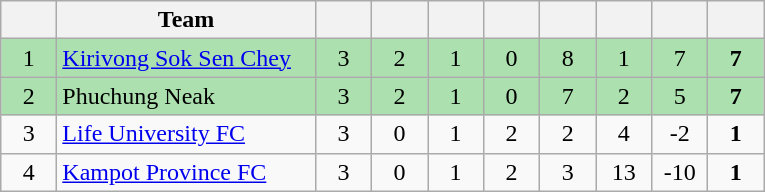<table class="wikitable" style="text-align: center;">
<tr>
<th width=30></th>
<th width=165>Team</th>
<th width=30></th>
<th width=30></th>
<th width=30></th>
<th width=30></th>
<th width=30></th>
<th width=30></th>
<th width=30></th>
<th width=30></th>
</tr>
<tr style="background:#ace1af;">
<td>1</td>
<td align=left><a href='#'>Kirivong Sok Sen Chey</a></td>
<td>3</td>
<td>2</td>
<td>1</td>
<td>0</td>
<td>8</td>
<td>1</td>
<td>7</td>
<td><strong>7</strong></td>
</tr>
<tr style="background:#ace1af;">
<td>2</td>
<td align=left>Phuchung Neak</td>
<td>3</td>
<td>2</td>
<td>1</td>
<td>0</td>
<td>7</td>
<td>2</td>
<td>5</td>
<td><strong>7</strong></td>
</tr>
<tr>
<td>3</td>
<td align=left><a href='#'>Life University FC</a></td>
<td>3</td>
<td>0</td>
<td>1</td>
<td>2</td>
<td>2</td>
<td>4</td>
<td>-2</td>
<td><strong>1</strong></td>
</tr>
<tr>
<td>4</td>
<td align=left><a href='#'>Kampot Province FC</a></td>
<td>3</td>
<td>0</td>
<td>1</td>
<td>2</td>
<td>3</td>
<td>13</td>
<td>-10</td>
<td><strong>1</strong></td>
</tr>
</table>
